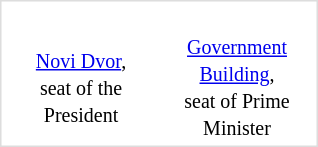<table class="toccolours" style="float:right; margin:0 0 1em 1em; border:1px #ddd solid;">
<tr style="text-align:center;">
<td style="width:100px;"><br><small><a href='#'>Novi Dvor</a>,<br>seat of the President</small></td>
<td style="width:100px;"><br><small><a href='#'>Government Building</a>,<br>seat of Prime Minister</small></td>
</tr>
</table>
